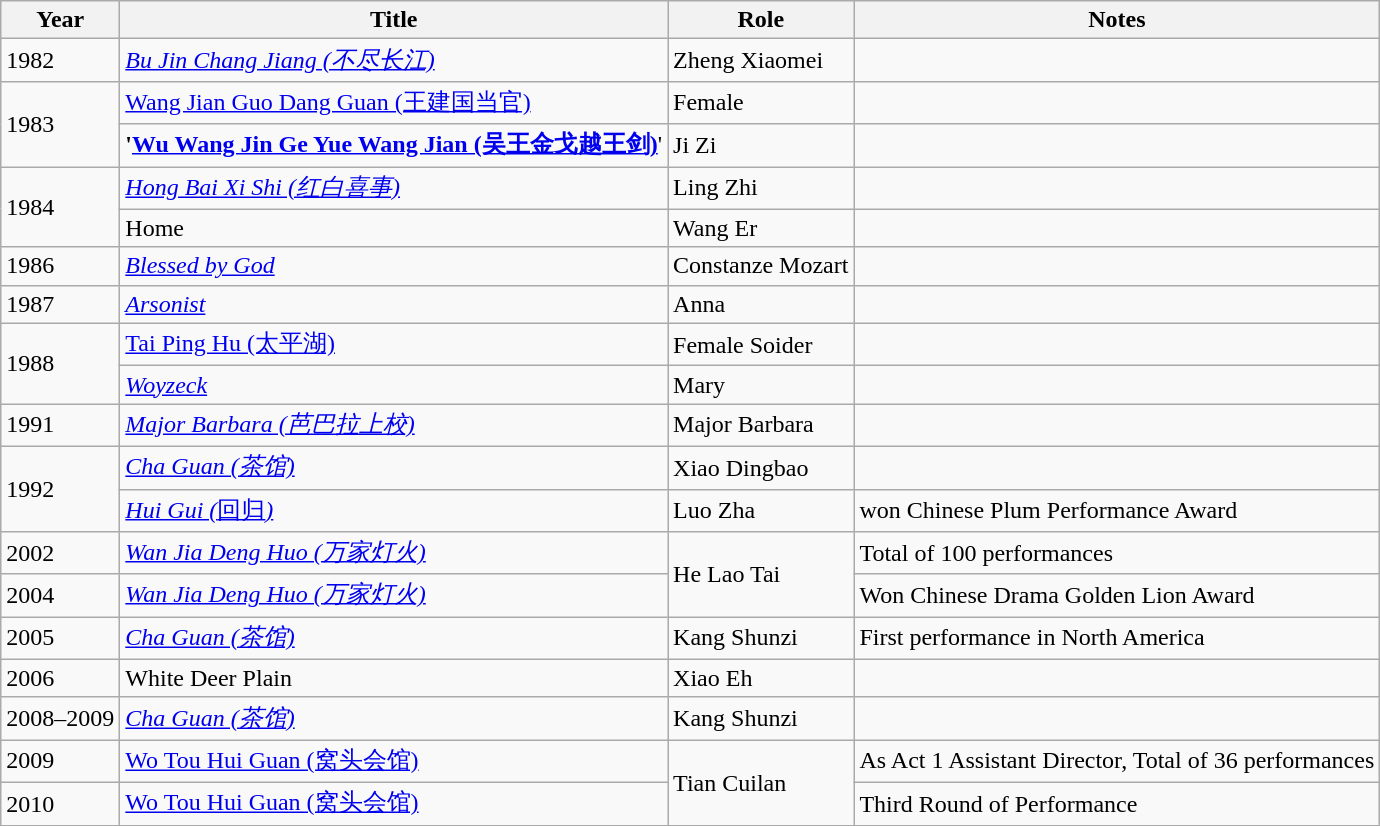<table class="wikitable">
<tr>
<th>Year</th>
<th>Title</th>
<th>Role</th>
<th>Notes</th>
</tr>
<tr>
<td>1982</td>
<td><em><a href='#'>Bu Jin Chang Jiang (不尽长江)</a></em></td>
<td>Zheng Xiaomei</td>
<td></td>
</tr>
<tr>
<td rowspan="2">1983</td>
<td><a href='#'>Wang Jian Guo Dang Guan (王建国当官)</a></td>
<td>Female</td>
<td></td>
</tr>
<tr>
<td><strong>'<a href='#'>Wu Wang Jin Ge Yue Wang Jian (吴王金戈越王剑)</a></strong>'</td>
<td>Ji Zi</td>
<td></td>
</tr>
<tr>
<td rowspan="2">1984</td>
<td><em><a href='#'>Hong Bai Xi Shi (红白喜事)</a></em></td>
<td>Ling Zhi</td>
<td></td>
</tr>
<tr>
<td>Home</td>
<td>Wang Er</td>
<td></td>
</tr>
<tr>
<td>1986</td>
<td><em><a href='#'>Blessed by God</a></em></td>
<td>Constanze Mozart</td>
<td></td>
</tr>
<tr>
<td>1987</td>
<td><em><a href='#'>Arsonist</a></em></td>
<td>Anna</td>
<td></td>
</tr>
<tr>
<td rowspan="2">1988</td>
<td><a href='#'>Tai Ping Hu (太平湖)</a></td>
<td>Female Soider</td>
<td></td>
</tr>
<tr>
<td><em><a href='#'>Woyzeck</a></em></td>
<td>Mary</td>
<td></td>
</tr>
<tr>
<td>1991</td>
<td><em><a href='#'>Major Barbara (芭巴拉上校)</a></em></td>
<td>Major Barbara</td>
<td></td>
</tr>
<tr>
<td rowspan="2">1992</td>
<td><em><a href='#'>Cha Guan (茶馆)</a></em></td>
<td>Xiao Dingbao</td>
<td></td>
</tr>
<tr>
<td><a href='#'><em>Hui Gui (</em>回归<em>)</em></a></td>
<td>Luo Zha</td>
<td>won Chinese Plum Performance Award</td>
</tr>
<tr>
<td>2002</td>
<td><em><a href='#'>Wan Jia Deng Huo (万家灯火)</a></em></td>
<td rowspan="2">He Lao Tai</td>
<td>Total of 100 performances</td>
</tr>
<tr>
<td>2004</td>
<td><em><a href='#'>Wan Jia Deng Huo (万家灯火)</a></em></td>
<td>Won Chinese Drama Golden Lion Award</td>
</tr>
<tr>
<td>2005</td>
<td><em><a href='#'>Cha Guan (茶馆)</a></em></td>
<td>Kang Shunzi</td>
<td>First performance in North America</td>
</tr>
<tr>
<td>2006</td>
<td>White Deer Plain</td>
<td>Xiao Eh</td>
<td></td>
</tr>
<tr>
<td>2008–2009</td>
<td><em><a href='#'>Cha Guan (茶馆)</a></em></td>
<td>Kang Shunzi</td>
<td></td>
</tr>
<tr>
<td>2009</td>
<td><a href='#'>Wo Tou Hui Guan (窝头会馆)</a></td>
<td rowspan="2">Tian Cuilan</td>
<td>As Act 1 Assistant Director, Total of 36 performances</td>
</tr>
<tr>
<td>2010</td>
<td><a href='#'>Wo Tou Hui Guan (窝头会馆)</a></td>
<td>Third Round of Performance</td>
</tr>
</table>
